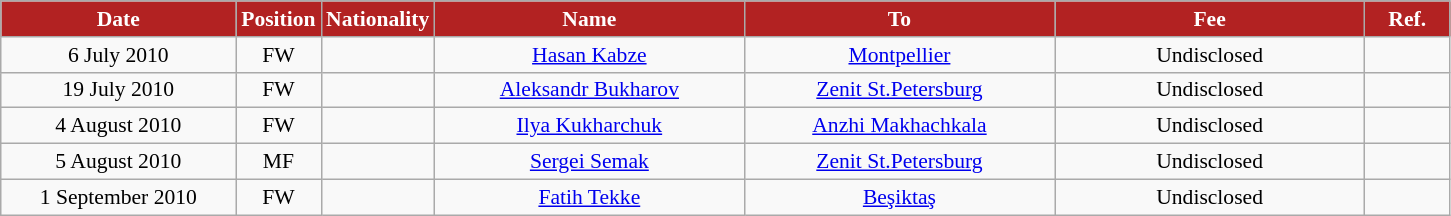<table class="wikitable"  style="text-align:center; font-size:90%; ">
<tr>
<th style="background:#B22222; color:white; width:150px;">Date</th>
<th style="background:#B22222; color:white; width:50px;">Position</th>
<th style="background:#B22222; color:white; width:50px;">Nationality</th>
<th style="background:#B22222; color:white; width:200px;">Name</th>
<th style="background:#B22222; color:white; width:200px;">To</th>
<th style="background:#B22222; color:white; width:200px;">Fee</th>
<th style="background:#B22222; color:white; width:50px;">Ref.</th>
</tr>
<tr>
<td>6 July 2010</td>
<td>FW</td>
<td></td>
<td><a href='#'>Hasan Kabze</a></td>
<td><a href='#'>Montpellier</a></td>
<td>Undisclosed</td>
<td></td>
</tr>
<tr>
<td>19 July 2010</td>
<td>FW</td>
<td></td>
<td><a href='#'>Aleksandr Bukharov</a></td>
<td><a href='#'>Zenit St.Petersburg</a></td>
<td>Undisclosed</td>
<td></td>
</tr>
<tr>
<td>4 August 2010</td>
<td>FW</td>
<td></td>
<td><a href='#'>Ilya Kukharchuk</a></td>
<td><a href='#'>Anzhi Makhachkala</a></td>
<td>Undisclosed</td>
<td></td>
</tr>
<tr>
<td>5 August 2010</td>
<td>MF</td>
<td></td>
<td><a href='#'>Sergei Semak</a></td>
<td><a href='#'>Zenit St.Petersburg</a></td>
<td>Undisclosed</td>
<td></td>
</tr>
<tr>
<td>1 September 2010</td>
<td>FW</td>
<td></td>
<td><a href='#'>Fatih Tekke</a></td>
<td><a href='#'>Beşiktaş</a></td>
<td>Undisclosed</td>
<td></td>
</tr>
</table>
